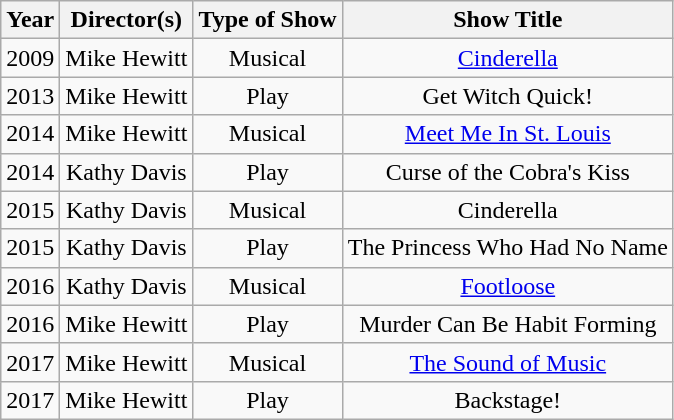<table class="wikitable sortable collapsible" style="text-align: center">
<tr>
<th>Year</th>
<th>Director(s)</th>
<th>Type of Show</th>
<th>Show Title</th>
</tr>
<tr>
<td>2009</td>
<td>Mike Hewitt</td>
<td>Musical</td>
<td><a href='#'>Cinderella</a></td>
</tr>
<tr>
<td>2013</td>
<td>Mike Hewitt</td>
<td>Play</td>
<td>Get Witch Quick!</td>
</tr>
<tr>
<td>2014</td>
<td>Mike Hewitt</td>
<td>Musical</td>
<td><a href='#'>Meet Me In St. Louis</a></td>
</tr>
<tr>
<td>2014</td>
<td>Kathy Davis</td>
<td>Play</td>
<td>Curse of the Cobra's Kiss</td>
</tr>
<tr>
<td>2015</td>
<td>Kathy Davis</td>
<td>Musical</td>
<td>Cinderella</td>
</tr>
<tr>
<td>2015</td>
<td>Kathy Davis</td>
<td>Play</td>
<td>The Princess Who Had No Name</td>
</tr>
<tr>
<td>2016</td>
<td>Kathy Davis</td>
<td>Musical</td>
<td><a href='#'>Footloose</a></td>
</tr>
<tr>
<td>2016</td>
<td>Mike Hewitt</td>
<td>Play</td>
<td>Murder Can Be Habit Forming</td>
</tr>
<tr>
<td>2017</td>
<td>Mike Hewitt</td>
<td>Musical</td>
<td><a href='#'>The Sound of Music</a></td>
</tr>
<tr>
<td>2017</td>
<td>Mike Hewitt</td>
<td>Play</td>
<td>Backstage!</td>
</tr>
</table>
